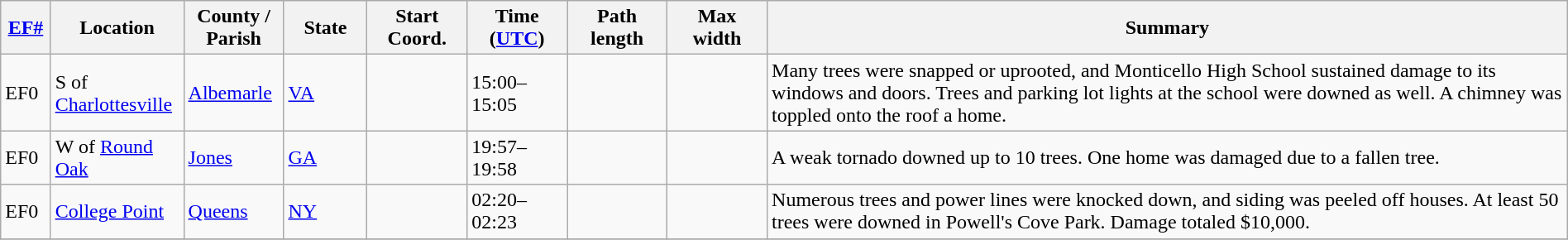<table class="wikitable sortable" style="width:100%;">
<tr>
<th scope="col" style="width:3%; text-align:center;"><a href='#'>EF#</a></th>
<th scope="col" style="width:7%; text-align:center;" class="unsortable">Location</th>
<th scope="col" style="width:6%; text-align:center;" class="unsortable">County / Parish</th>
<th scope="col" style="width:5%; text-align:center;">State</th>
<th scope="col" style="width:6%; text-align:center;">Start Coord.</th>
<th scope="col" style="width:6%; text-align:center;">Time (<a href='#'>UTC</a>)</th>
<th scope="col" style="width:6%; text-align:center;">Path length</th>
<th scope="col" style="width:6%; text-align:center;">Max width</th>
<th scope="col" class="unsortable" style="width:48%; text-align:center;">Summary</th>
</tr>
<tr>
<td bgcolor=>EF0</td>
<td>S of <a href='#'>Charlottesville</a></td>
<td><a href='#'>Albemarle</a></td>
<td><a href='#'>VA</a></td>
<td></td>
<td>15:00–15:05</td>
<td></td>
<td></td>
<td>Many trees were snapped or uprooted, and Monticello High School sustained damage to its windows and doors. Trees and parking lot lights at the school were downed as well. A chimney was toppled onto the roof a home.</td>
</tr>
<tr>
<td bgcolor=>EF0</td>
<td>W of <a href='#'>Round Oak</a></td>
<td><a href='#'>Jones</a></td>
<td><a href='#'>GA</a></td>
<td></td>
<td>19:57–19:58</td>
<td></td>
<td></td>
<td>A weak tornado downed up to 10 trees. One home was damaged due to a fallen tree.</td>
</tr>
<tr>
<td bgcolor=>EF0</td>
<td><a href='#'>College Point</a></td>
<td><a href='#'>Queens</a></td>
<td><a href='#'>NY</a></td>
<td></td>
<td>02:20–02:23</td>
<td></td>
<td></td>
<td>Numerous trees and power lines were knocked down, and siding was peeled off houses. At least 50 trees were downed in Powell's Cove Park. Damage totaled $10,000.</td>
</tr>
<tr>
</tr>
</table>
